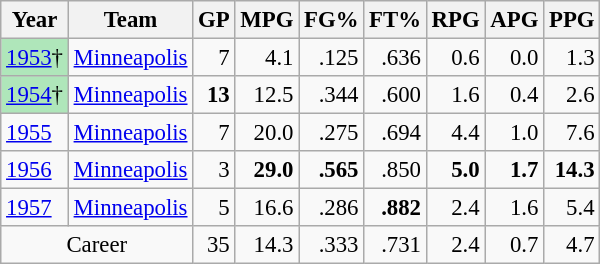<table class="wikitable sortable" style="font-size:95%; text-align:right;">
<tr>
<th>Year</th>
<th>Team</th>
<th>GP</th>
<th>MPG</th>
<th>FG%</th>
<th>FT%</th>
<th>RPG</th>
<th>APG</th>
<th>PPG</th>
</tr>
<tr>
<td style="text-align:left;background:#afe6ba;"><a href='#'>1953</a>†</td>
<td style="text-align:left;"><a href='#'>Minneapolis</a></td>
<td>7</td>
<td>4.1</td>
<td>.125</td>
<td>.636</td>
<td>0.6</td>
<td>0.0</td>
<td>1.3</td>
</tr>
<tr>
<td style="text-align:left;background:#afe6ba;"><a href='#'>1954</a>†</td>
<td style="text-align:left;"><a href='#'>Minneapolis</a></td>
<td><strong>13</strong></td>
<td>12.5</td>
<td>.344</td>
<td>.600</td>
<td>1.6</td>
<td>0.4</td>
<td>2.6</td>
</tr>
<tr>
<td style="text-align:left;"><a href='#'>1955</a></td>
<td style="text-align:left;"><a href='#'>Minneapolis</a></td>
<td>7</td>
<td>20.0</td>
<td>.275</td>
<td>.694</td>
<td>4.4</td>
<td>1.0</td>
<td>7.6</td>
</tr>
<tr>
<td style="text-align:left;"><a href='#'>1956</a></td>
<td style="text-align:left;"><a href='#'>Minneapolis</a></td>
<td>3</td>
<td><strong>29.0</strong></td>
<td><strong>.565</strong></td>
<td>.850</td>
<td><strong>5.0</strong></td>
<td><strong>1.7</strong></td>
<td><strong>14.3</strong></td>
</tr>
<tr>
<td style="text-align:left;"><a href='#'>1957</a></td>
<td style="text-align:left;"><a href='#'>Minneapolis</a></td>
<td>5</td>
<td>16.6</td>
<td>.286</td>
<td><strong>.882</strong></td>
<td>2.4</td>
<td>1.6</td>
<td>5.4</td>
</tr>
<tr>
<td colspan="2" style="text-align:center;">Career</td>
<td>35</td>
<td>14.3</td>
<td>.333</td>
<td>.731</td>
<td>2.4</td>
<td>0.7</td>
<td>4.7</td>
</tr>
</table>
